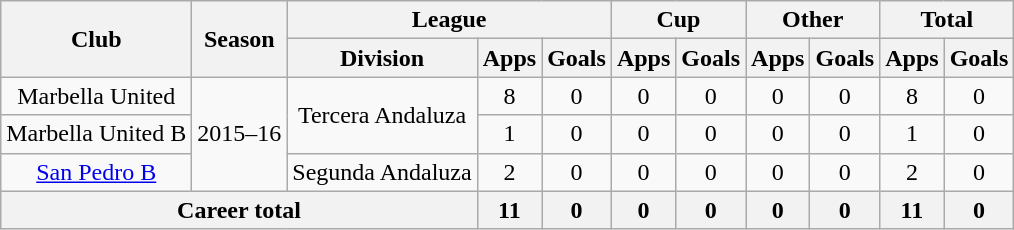<table class="wikitable" style="text-align: center">
<tr>
<th rowspan="2">Club</th>
<th rowspan="2">Season</th>
<th colspan="3">League</th>
<th colspan="2">Cup</th>
<th colspan="2">Other</th>
<th colspan="2">Total</th>
</tr>
<tr>
<th>Division</th>
<th>Apps</th>
<th>Goals</th>
<th>Apps</th>
<th>Goals</th>
<th>Apps</th>
<th>Goals</th>
<th>Apps</th>
<th>Goals</th>
</tr>
<tr>
<td>Marbella United</td>
<td rowspan="3">2015–16</td>
<td rowspan="2">Tercera Andaluza</td>
<td>8</td>
<td>0</td>
<td>0</td>
<td>0</td>
<td>0</td>
<td>0</td>
<td>8</td>
<td>0</td>
</tr>
<tr>
<td>Marbella United B</td>
<td>1</td>
<td>0</td>
<td>0</td>
<td>0</td>
<td>0</td>
<td>0</td>
<td>1</td>
<td>0</td>
</tr>
<tr>
<td><a href='#'>San Pedro B</a></td>
<td>Segunda Andaluza</td>
<td>2</td>
<td>0</td>
<td>0</td>
<td>0</td>
<td>0</td>
<td>0</td>
<td>2</td>
<td>0</td>
</tr>
<tr>
<th colspan="3">Career total</th>
<th>11</th>
<th>0</th>
<th>0</th>
<th>0</th>
<th>0</th>
<th>0</th>
<th>11</th>
<th>0</th>
</tr>
</table>
